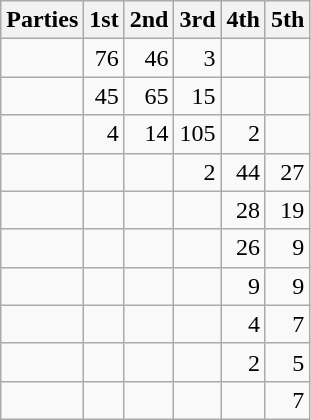<table class="wikitable" style="text-align:right;">
<tr>
<th style="text-align:left;">Parties</th>
<th>1st</th>
<th>2nd</th>
<th>3rd</th>
<th>4th</th>
<th>5th</th>
</tr>
<tr>
<td style="text-align:left;"></td>
<td>76</td>
<td>46</td>
<td>3</td>
<td></td>
<td></td>
</tr>
<tr>
<td style="text-align:left;"></td>
<td>45</td>
<td>65</td>
<td>15</td>
<td></td>
<td></td>
</tr>
<tr>
<td style="text-align:left;"></td>
<td>4</td>
<td>14</td>
<td>105</td>
<td>2</td>
<td></td>
</tr>
<tr>
<td style="text-align:left;"></td>
<td></td>
<td></td>
<td>2</td>
<td>44</td>
<td>27</td>
</tr>
<tr>
<td style="text-align:left;"></td>
<td></td>
<td></td>
<td></td>
<td>28</td>
<td>19</td>
</tr>
<tr>
<td style="text-align:left;"></td>
<td></td>
<td></td>
<td></td>
<td>26</td>
<td>9</td>
</tr>
<tr>
<td style="text-align:left;"></td>
<td></td>
<td></td>
<td></td>
<td>9</td>
<td>9</td>
</tr>
<tr>
<td style="text-align:left;"></td>
<td></td>
<td></td>
<td></td>
<td>4</td>
<td>7</td>
</tr>
<tr>
<td style="text-align:left;"></td>
<td></td>
<td></td>
<td></td>
<td>2</td>
<td>5</td>
</tr>
<tr>
<td style="text-align:left;"></td>
<td></td>
<td></td>
<td></td>
<td></td>
<td>7</td>
</tr>
</table>
